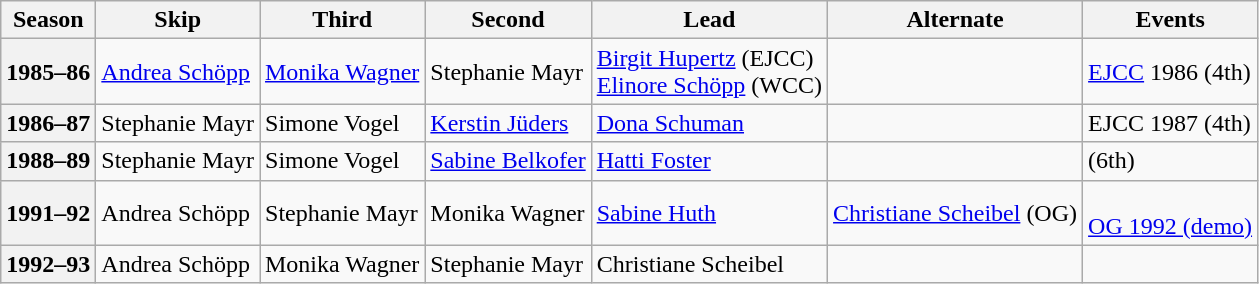<table class="wikitable">
<tr>
<th scope="col">Season</th>
<th scope="col">Skip</th>
<th scope="col">Third</th>
<th scope="col">Second</th>
<th scope="col">Lead</th>
<th scope="col">Alternate</th>
<th scope="col">Events</th>
</tr>
<tr>
<th scope="row">1985–86</th>
<td><a href='#'>Andrea Schöpp</a></td>
<td><a href='#'>Monika Wagner</a></td>
<td>Stephanie Mayr</td>
<td><a href='#'>Birgit Hupertz</a> (EJCC)<br><a href='#'>Elinore Schöpp</a> (WCC)</td>
<td></td>
<td><a href='#'>EJCC</a> 1986 (4th)<br> </td>
</tr>
<tr>
<th scope="row">1986–87</th>
<td>Stephanie Mayr</td>
<td>Simone Vogel</td>
<td><a href='#'>Kerstin Jüders</a></td>
<td><a href='#'>Dona Schuman</a></td>
<td></td>
<td>EJCC 1987 (4th)</td>
</tr>
<tr>
<th scope="row">1988–89</th>
<td>Stephanie Mayr</td>
<td>Simone Vogel</td>
<td><a href='#'>Sabine Belkofer</a></td>
<td><a href='#'>Hatti Foster</a></td>
<td></td>
<td> (6th)</td>
</tr>
<tr>
<th scope="row">1991–92</th>
<td>Andrea Schöpp</td>
<td>Stephanie Mayr</td>
<td>Monika Wagner</td>
<td><a href='#'>Sabine Huth</a></td>
<td><a href='#'>Christiane Scheibel</a> (OG)</td>
<td> <br><a href='#'>OG 1992 (demo)</a> </td>
</tr>
<tr>
<th scope="row">1992–93</th>
<td>Andrea Schöpp</td>
<td>Monika Wagner</td>
<td>Stephanie Mayr</td>
<td>Christiane Scheibel</td>
<td></td>
<td> </td>
</tr>
</table>
